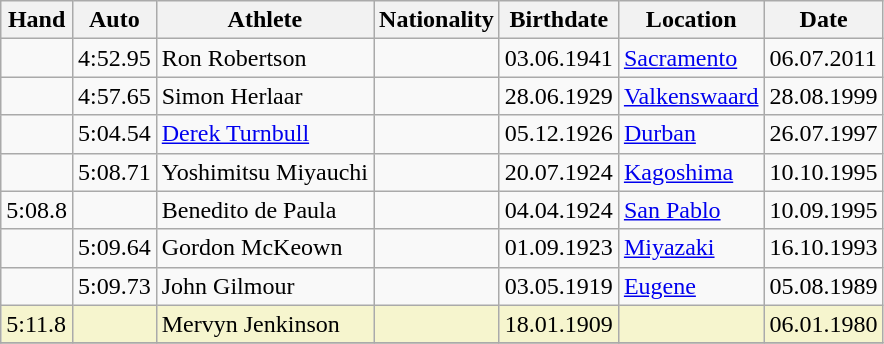<table class="wikitable">
<tr>
<th>Hand</th>
<th>Auto</th>
<th>Athlete</th>
<th>Nationality</th>
<th>Birthdate</th>
<th>Location</th>
<th>Date</th>
</tr>
<tr>
<td></td>
<td>4:52.95</td>
<td>Ron Robertson</td>
<td></td>
<td>03.06.1941</td>
<td><a href='#'>Sacramento</a></td>
<td>06.07.2011</td>
</tr>
<tr>
<td></td>
<td>4:57.65</td>
<td>Simon Herlaar</td>
<td></td>
<td>28.06.1929</td>
<td><a href='#'>Valkenswaard</a></td>
<td>28.08.1999</td>
</tr>
<tr>
<td></td>
<td>5:04.54</td>
<td><a href='#'>Derek Turnbull</a></td>
<td></td>
<td>05.12.1926</td>
<td><a href='#'>Durban</a></td>
<td>26.07.1997</td>
</tr>
<tr>
<td></td>
<td>5:08.71</td>
<td>Yoshimitsu Miyauchi</td>
<td></td>
<td>20.07.1924</td>
<td><a href='#'>Kagoshima</a></td>
<td>10.10.1995</td>
</tr>
<tr>
<td>5:08.8</td>
<td></td>
<td>Benedito de Paula</td>
<td></td>
<td>04.04.1924</td>
<td><a href='#'>San Pablo</a></td>
<td>10.09.1995</td>
</tr>
<tr>
<td></td>
<td>5:09.64</td>
<td>Gordon McKeown</td>
<td></td>
<td>01.09.1923</td>
<td><a href='#'>Miyazaki</a></td>
<td>16.10.1993</td>
</tr>
<tr>
<td></td>
<td>5:09.73</td>
<td>John Gilmour</td>
<td></td>
<td>03.05.1919</td>
<td><a href='#'>Eugene</a></td>
<td>05.08.1989</td>
</tr>
<tr bgcolor=#f6F5CE>
<td>5:11.8</td>
<td></td>
<td>Mervyn Jenkinson</td>
<td></td>
<td>18.01.1909</td>
<td></td>
<td>06.01.1980</td>
</tr>
<tr>
</tr>
</table>
